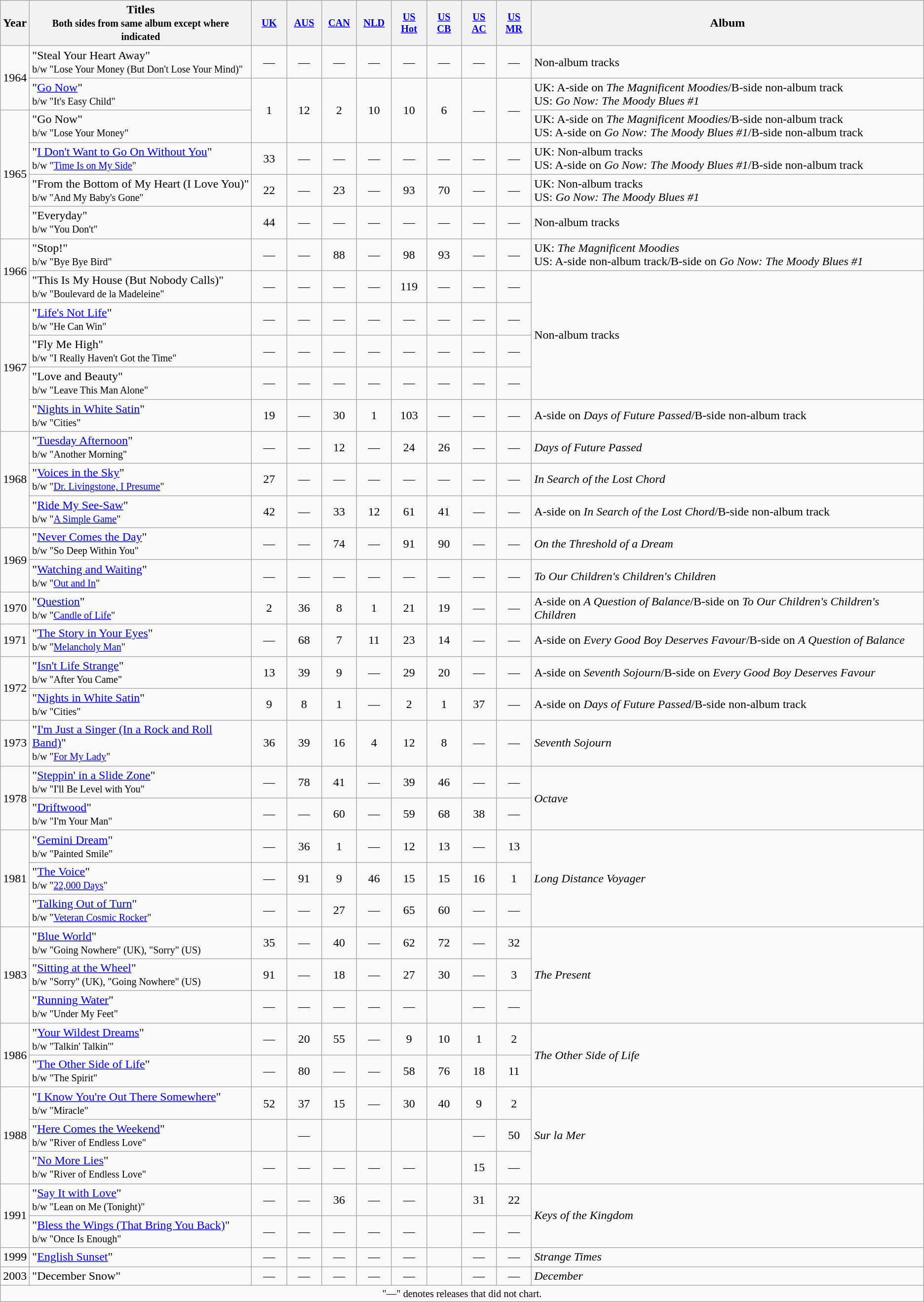<table class="wikitable">
<tr>
<th scope="col">Year</th>
<th scope="col">Titles<br><small>Both sides from same album except where indicated</small></th>
<th scope="col" style="width:3em;font-size:85%"><a href='#'>UK</a><br></th>
<th scope="col" style="width:3em;font-size:85%"><a href='#'>AUS</a><br></th>
<th scope="col" style="width:3em;font-size:85%"><a href='#'>CAN</a><br></th>
<th scope="col" style="width:3em;font-size:85%"><a href='#'>NLD</a><br></th>
<th scope="col" style="width:3em;font-size:85%"><a href='#'>US<br>Hot</a><br></th>
<th scope="col" style="width:3em;font-size:85%"><a href='#'>US<br>CB</a><br></th>
<th scope="col" style="width:3em;font-size:85%"><a href='#'>US<br>AC</a><br></th>
<th scope="col" style="width:3em;font-size:85%"><a href='#'>US<br>MR</a><br></th>
<th scope="col">Album</th>
</tr>
<tr>
<td rowspan="2">1964</td>
<td>"Steal Your Heart Away"<br><small>b/w "Lose Your Money (But Don't Lose Your Mind)"</small></td>
<td style="text-align:center">—</td>
<td style="text-align:center">—</td>
<td style="text-align:center">—</td>
<td style="text-align:center">—</td>
<td style="text-align:center">—</td>
<td style="text-align:center">—</td>
<td style="text-align:center">—</td>
<td style="text-align:center">—</td>
<td>Non-album tracks</td>
</tr>
<tr>
<td>"<a href='#'>Go Now</a>"<br><small>b/w "It's Easy Child"</small></td>
<td style="text-align:center" rowspan="2">1</td>
<td style="text-align:center" rowspan="2">12</td>
<td style="text-align:center" rowspan="2">2</td>
<td style="text-align:center" rowspan="2">10</td>
<td style="text-align:center" rowspan="2">10</td>
<td style="text-align:center" rowspan="2">6</td>
<td style="text-align:center" rowspan="2">—</td>
<td style="text-align:center" rowspan="2">—</td>
<td>UK: A-side on <em>The Magnificent Moodies</em>/B-side non-album track<br>US: <em>Go Now: The Moody Blues #1</em></td>
</tr>
<tr>
<td rowspan="4">1965</td>
<td>"Go Now"<br><small>b/w "Lose Your Money"</small></td>
<td>UK: A-side on <em>The Magnificent Moodies</em>/B-side non-album track<br>US: A-side on <em>Go Now: The Moody Blues #1</em>/B-side non-album track</td>
</tr>
<tr>
<td>"<a href='#'>I Don't Want to Go On Without You</a>"<br><small>b/w "<a href='#'>Time Is on My Side</a>"</small></td>
<td style="text-align:center">33</td>
<td style="text-align:center">—</td>
<td style="text-align:center">—</td>
<td style="text-align:center">—</td>
<td style="text-align:center">—</td>
<td style="text-align:center">—</td>
<td style="text-align:center">—</td>
<td style="text-align:center">—</td>
<td>UK: Non-album tracks<br>US: A-side on <em>Go Now: The Moody Blues #1</em>/B-side non-album track</td>
</tr>
<tr>
<td>"From the Bottom of My Heart (I Love You)"<br><small>b/w "And My Baby's Gone"</small></td>
<td style="text-align:center">22</td>
<td style="text-align:center">—</td>
<td style="text-align:center">23</td>
<td style="text-align:center">—</td>
<td style="text-align:center">93</td>
<td style="text-align:center">70</td>
<td style="text-align:center">—</td>
<td style="text-align:center">—</td>
<td>UK: Non-album tracks<br>US: <em>Go Now: The Moody Blues #1</em></td>
</tr>
<tr>
<td>"Everyday"<br><small>b/w "You Don't"</small></td>
<td style="text-align:center">44</td>
<td style="text-align:center">—</td>
<td style="text-align:center">—</td>
<td style="text-align:center">—</td>
<td style="text-align:center">—</td>
<td style="text-align:center">—</td>
<td style="text-align:center">—</td>
<td style="text-align:center">—</td>
<td>Non-album tracks</td>
</tr>
<tr>
<td rowspan="2">1966</td>
<td>"Stop!"<br><small>b/w "Bye Bye Bird"</small></td>
<td style="text-align:center">—</td>
<td style="text-align:center">—</td>
<td style="text-align:center">88</td>
<td style="text-align:center">—</td>
<td style="text-align:center">98</td>
<td style="text-align:center">93</td>
<td style="text-align:center">—</td>
<td style="text-align:center">—</td>
<td>UK: <em>The Magnificent Moodies</em><br>US: A-side non-album track/B-side on <em>Go Now: The Moody Blues #1</em></td>
</tr>
<tr>
<td>"This Is My House (But Nobody Calls)"<br><small>b/w "Boulevard de la Madeleine"</small></td>
<td style="text-align:center">—</td>
<td style="text-align:center">—</td>
<td style="text-align:center">—</td>
<td style="text-align:center">—</td>
<td style="text-align:center">119</td>
<td style="text-align:center">—</td>
<td style="text-align:center">—</td>
<td style="text-align:center">—</td>
<td rowspan="4">Non-album tracks</td>
</tr>
<tr>
<td rowspan="4">1967</td>
<td>"<a href='#'>Life's Not Life</a>"<br><small>b/w "He Can Win"</small></td>
<td style="text-align:center">—</td>
<td style="text-align:center">—</td>
<td style="text-align:center">—</td>
<td style="text-align:center">—</td>
<td style="text-align:center">—</td>
<td style="text-align:center">—</td>
<td style="text-align:center">—</td>
<td style="text-align:center">—</td>
</tr>
<tr>
<td>"Fly Me High"<br><small>b/w "I Really Haven't Got the Time"</small></td>
<td style="text-align:center">—</td>
<td style="text-align:center">—</td>
<td style="text-align:center">—</td>
<td style="text-align:center">—</td>
<td style="text-align:center">—</td>
<td style="text-align:center">—</td>
<td style="text-align:center">—</td>
<td style="text-align:center">—</td>
</tr>
<tr>
<td>"Love and Beauty"<br><small>b/w "Leave This Man Alone"</small></td>
<td style="text-align:center">—</td>
<td style="text-align:center">—</td>
<td style="text-align:center">—</td>
<td style="text-align:center">—</td>
<td style="text-align:center">—</td>
<td style="text-align:center">—</td>
<td style="text-align:center">—</td>
<td style="text-align:center">—</td>
</tr>
<tr>
<td>"<a href='#'>Nights in White Satin</a>"<br><small>b/w "Cities"</small></td>
<td style="text-align:center">19</td>
<td style="text-align:center">—</td>
<td style="text-align:center">30</td>
<td style="text-align:center">1</td>
<td style="text-align:center">103</td>
<td style="text-align:center">—</td>
<td style="text-align:center">—</td>
<td style="text-align:center">—</td>
<td>A-side on <em>Days of Future Passed</em>/B-side non-album track</td>
</tr>
<tr>
<td rowspan="3">1968</td>
<td>"<a href='#'>Tuesday Afternoon</a>"<br><small>b/w "Another Morning"</small></td>
<td style="text-align:center">—</td>
<td style="text-align:center">—</td>
<td style="text-align:center">12</td>
<td style="text-align:center">—</td>
<td style="text-align:center">24</td>
<td style="text-align:center">26</td>
<td style="text-align:center">—</td>
<td style="text-align:center">—</td>
<td><em>Days of Future Passed</em></td>
</tr>
<tr>
<td>"<a href='#'>Voices in the Sky</a>"<br><small>b/w "<a href='#'>Dr. Livingstone, I Presume</a>"</small></td>
<td style="text-align:center">27</td>
<td style="text-align:center">—</td>
<td style="text-align:center">—</td>
<td style="text-align:center">—</td>
<td style="text-align:center">—</td>
<td style="text-align:center">—</td>
<td style="text-align:center">—</td>
<td style="text-align:center">—</td>
<td><em>In Search of the Lost Chord</em></td>
</tr>
<tr>
<td>"<a href='#'>Ride My See-Saw</a>"<br><small>b/w "<a href='#'>A Simple Game</a>"</small></td>
<td style="text-align:center">42</td>
<td style="text-align:center">—</td>
<td style="text-align:center">33</td>
<td style="text-align:center">12</td>
<td style="text-align:center">61</td>
<td style="text-align:center">41</td>
<td style="text-align:center">—</td>
<td style="text-align:center">—</td>
<td>A-side on <em>In Search of the Lost Chord</em>/B-side non-album track</td>
</tr>
<tr>
<td rowspan="2">1969</td>
<td>"<a href='#'>Never Comes the Day</a>"<br><small>b/w "So Deep Within You"</small></td>
<td style="text-align:center">—</td>
<td style="text-align:center">—</td>
<td style="text-align:center">74</td>
<td style="text-align:center">—</td>
<td style="text-align:center">91</td>
<td style="text-align:center">90</td>
<td style="text-align:center">—</td>
<td style="text-align:center">—</td>
<td><em>On the Threshold of a Dream</em></td>
</tr>
<tr>
<td>"<a href='#'>Watching and Waiting</a>"<br><small>b/w "<a href='#'>Out and In</a>"</small></td>
<td style="text-align:center">—</td>
<td style="text-align:center">—</td>
<td style="text-align:center">—</td>
<td style="text-align:center">—</td>
<td style="text-align:center">—</td>
<td style="text-align:center">—</td>
<td style="text-align:center">—</td>
<td style="text-align:center">—</td>
<td><em>To Our Children's Children's Children</em></td>
</tr>
<tr>
<td>1970</td>
<td>"<a href='#'>Question</a>"<br><small>b/w "<a href='#'>Candle of Life</a>"</small></td>
<td style="text-align:center">2</td>
<td style="text-align:center">36</td>
<td style="text-align:center">8</td>
<td style="text-align:center">1</td>
<td style="text-align:center">21</td>
<td style="text-align:center">19</td>
<td style="text-align:center">—</td>
<td style="text-align:center">—</td>
<td>A-side on <em>A Question of Balance</em>/B-side on <em>To Our Children's Children's Children</em></td>
</tr>
<tr>
<td>1971</td>
<td>"<a href='#'>The Story in Your Eyes</a>"<br><small>b/w "<a href='#'>Melancholy Man</a>"</small></td>
<td style="text-align:center">—</td>
<td style="text-align:center">68</td>
<td style="text-align:center">7</td>
<td style="text-align:center">11</td>
<td style="text-align:center">23</td>
<td style="text-align:center">14</td>
<td style="text-align:center">—</td>
<td style="text-align:center">—</td>
<td>A-side on <em>Every Good Boy Deserves Favour</em>/B-side on <em>A Question of Balance</em></td>
</tr>
<tr>
<td rowspan="2">1972</td>
<td>"<a href='#'>Isn't Life Strange</a>"<br><small>b/w "After You Came"</small></td>
<td style="text-align:center">13</td>
<td style="text-align:center">39</td>
<td style="text-align:center">9</td>
<td style="text-align:center">—</td>
<td style="text-align:center">29</td>
<td style="text-align:center">20</td>
<td style="text-align:center">—</td>
<td style="text-align:center">—</td>
<td>A-side on <em>Seventh Sojourn</em>/B-side on <em>Every Good Boy Deserves Favour</em></td>
</tr>
<tr>
<td>"<a href='#'>Nights in White Satin</a>"<br><small>b/w "Cities"</small></td>
<td style="text-align:center">9</td>
<td style="text-align:center">8</td>
<td style="text-align:center">1</td>
<td style="text-align:center">—</td>
<td style="text-align:center">2</td>
<td style="text-align:center">1</td>
<td style="text-align:center">37</td>
<td style="text-align:center">—</td>
<td>A-side on <em>Days of Future Passed</em>/B-side non-album track</td>
</tr>
<tr>
<td>1973</td>
<td>"<a href='#'>I'm Just a Singer (In a Rock and Roll Band)</a>"<br><small>b/w "<a href='#'>For My Lady</a>"</small></td>
<td style="text-align:center">36</td>
<td style="text-align:center">39</td>
<td style="text-align:center">16</td>
<td style="text-align:center">4</td>
<td style="text-align:center">12</td>
<td style="text-align:center">8</td>
<td style="text-align:center">—</td>
<td style="text-align:center">—</td>
<td><em>Seventh Sojourn</em></td>
</tr>
<tr>
<td rowspan="2">1978</td>
<td>"<a href='#'>Steppin' in a Slide Zone</a>"<br><small>b/w "I'll Be Level with You"</small></td>
<td style="text-align:center">—</td>
<td style="text-align:center">78</td>
<td style="text-align:center">41</td>
<td style="text-align:center">—</td>
<td style="text-align:center">39</td>
<td style="text-align:center">46</td>
<td style="text-align:center">—</td>
<td style="text-align:center">—</td>
<td rowspan="2"><em>Octave</em></td>
</tr>
<tr>
<td>"<a href='#'>Driftwood</a>"<br><small>b/w "I'm Your Man"</small></td>
<td style="text-align:center">—</td>
<td style="text-align:center">—</td>
<td style="text-align:center">60</td>
<td style="text-align:center">—</td>
<td style="text-align:center">59</td>
<td style="text-align:center">68</td>
<td style="text-align:center">38</td>
<td style="text-align:center">—</td>
</tr>
<tr>
<td rowspan="3">1981</td>
<td>"<a href='#'>Gemini Dream</a>"<br><small>b/w "Painted Smile"</small></td>
<td style="text-align:center">—</td>
<td style="text-align:center">36</td>
<td style="text-align:center">1</td>
<td style="text-align:center">—</td>
<td style="text-align:center">12</td>
<td style="text-align:center">13</td>
<td style="text-align:center">—</td>
<td style="text-align:center">13</td>
<td rowspan="3"><em>Long Distance Voyager</em></td>
</tr>
<tr>
<td>"<a href='#'>The Voice</a>"<br><small>b/w "<a href='#'>22,000 Days</a>"</small></td>
<td style="text-align:center">—</td>
<td style="text-align:center">91</td>
<td style="text-align:center">9</td>
<td style="text-align:center">46</td>
<td style="text-align:center">15</td>
<td style="text-align:center">15</td>
<td style="text-align:center">16</td>
<td style="text-align:center">1</td>
</tr>
<tr>
<td>"<a href='#'>Talking Out of Turn</a>"<br><small>b/w "<a href='#'>Veteran Cosmic Rocker</a>"</small></td>
<td style="text-align:center">—</td>
<td style="text-align:center">—</td>
<td style="text-align:center">27</td>
<td style="text-align:center">—</td>
<td style="text-align:center">65</td>
<td style="text-align:center">60</td>
<td style="text-align:center">—</td>
<td style="text-align:center">—</td>
</tr>
<tr>
<td rowspan="3">1983</td>
<td>"<a href='#'>Blue World</a>"<br><small>b/w "Going Nowhere" (UK), "Sorry" (US)</small></td>
<td style="text-align:center">35</td>
<td style="text-align:center">—</td>
<td style="text-align:center">40</td>
<td style="text-align:center">—</td>
<td style="text-align:center">62</td>
<td style="text-align:center">72</td>
<td style="text-align:center">—</td>
<td style="text-align:center">32</td>
<td rowspan="3"><em>The Present</em></td>
</tr>
<tr>
<td>"<a href='#'>Sitting at the Wheel</a>"<br><small>b/w "Sorry" (UK), "Going Nowhere" (US)</small></td>
<td style="text-align:center">91</td>
<td style="text-align:center">—</td>
<td style="text-align:center">18</td>
<td style="text-align:center">—</td>
<td style="text-align:center">27</td>
<td style="text-align:center">30</td>
<td style="text-align:center">—</td>
<td style="text-align:center">3</td>
</tr>
<tr>
<td>"<a href='#'>Running Water</a>"<br><small>b/w "Under My Feet"</small></td>
<td style="text-align:center">—</td>
<td style="text-align:center">—</td>
<td style="text-align:center">—</td>
<td style="text-align:center">—</td>
<td style="text-align:center">—</td>
<td style="text-align:center"></td>
<td style="text-align:center">—</td>
<td style="text-align:center">—</td>
</tr>
<tr>
<td rowspan="2">1986</td>
<td>"<a href='#'>Your Wildest Dreams</a>"<br><small>b/w "Talkin' Talkin'"</small></td>
<td style="text-align:center">—</td>
<td style="text-align:center">20</td>
<td style="text-align:center">55</td>
<td style="text-align:center">—</td>
<td style="text-align:center">9</td>
<td style="text-align:center">10</td>
<td style="text-align:center">1</td>
<td style="text-align:center">2</td>
<td rowspan="2"><em>The Other Side of Life</em></td>
</tr>
<tr>
<td>"<a href='#'>The Other Side of Life</a>"<br><small>b/w "The Spirit"</small></td>
<td style="text-align:center">—</td>
<td style="text-align:center">80</td>
<td style="text-align:center">—</td>
<td style="text-align:center">—</td>
<td style="text-align:center">58</td>
<td style="text-align:center">76</td>
<td style="text-align:center">18</td>
<td style="text-align:center">11</td>
</tr>
<tr>
<td rowspan="3">1988</td>
<td>"<a href='#'>I Know You're Out There Somewhere</a>"<br><small>b/w "Miracle"</small></td>
<td style="text-align:center">52</td>
<td style="text-align:center">37</td>
<td style="text-align:center">15</td>
<td style="text-align:center">—</td>
<td style="text-align:center">30</td>
<td style="text-align:center">40</td>
<td style="text-align:center">9</td>
<td style="text-align:center">2</td>
<td rowspan="3"><em>Sur la Mer</em></td>
</tr>
<tr>
<td>"<a href='#'>Here Comes the Weekend</a>"<br><small>b/w "River of Endless Love"</small></td>
<td style="text-align:center"></td>
<td style="text-align:center">—</td>
<td style="text-align:center"></td>
<td style="text-align:center"></td>
<td style="text-align:center"></td>
<td style="text-align:center"></td>
<td style="text-align:center">—</td>
<td style="text-align:center">50</td>
</tr>
<tr>
<td>"<a href='#'>No More Lies</a>"<br><small>b/w "River of Endless Love"</small></td>
<td style="text-align:center">—</td>
<td style="text-align:center">—</td>
<td style="text-align:center">—</td>
<td style="text-align:center">—</td>
<td style="text-align:center">—</td>
<td style="text-align:center"></td>
<td style="text-align:center">15</td>
<td style="text-align:center">—</td>
</tr>
<tr>
<td rowspan="2">1991</td>
<td>"<a href='#'>Say It with Love</a>"<br><small>b/w "Lean on Me (Tonight)"</small></td>
<td style="text-align:center">—</td>
<td style="text-align:center">—</td>
<td style="text-align:center">36</td>
<td style="text-align:center">—</td>
<td style="text-align:center">—</td>
<td style="text-align:center"></td>
<td style="text-align:center">31</td>
<td style="text-align:center">22</td>
<td rowspan="2"><em>Keys of the Kingdom</em></td>
</tr>
<tr>
<td>"<a href='#'>Bless the Wings (That Bring You Back)</a>"<br><small>b/w "Once Is Enough"</small></td>
<td style="text-align:center">—</td>
<td style="text-align:center">—</td>
<td style="text-align:center">—</td>
<td style="text-align:center">—</td>
<td style="text-align:center">—</td>
<td style="text-align:center"></td>
<td style="text-align:center">—</td>
<td style="text-align:center">—</td>
</tr>
<tr>
<td>1999</td>
<td>"<a href='#'>English Sunset</a>"</td>
<td style="text-align:center">—</td>
<td style="text-align:center">—</td>
<td style="text-align:center">—</td>
<td style="text-align:center">—</td>
<td style="text-align:center">—</td>
<td style="text-align:center"></td>
<td style="text-align:center">—</td>
<td style="text-align:center">—</td>
<td><em>Strange Times</em></td>
</tr>
<tr>
<td>2003</td>
<td>"December Snow"</td>
<td style="text-align:center">—</td>
<td style="text-align:center">—</td>
<td style="text-align:center">—</td>
<td style="text-align:center">—</td>
<td style="text-align:center">—</td>
<td style="text-align:center"></td>
<td style="text-align:center">—</td>
<td style="text-align:center">—</td>
<td><em>December</em></td>
</tr>
<tr>
<td colspan="11" style="text-align:center; font-size:85%">"—" denotes releases that did not chart.</td>
</tr>
</table>
